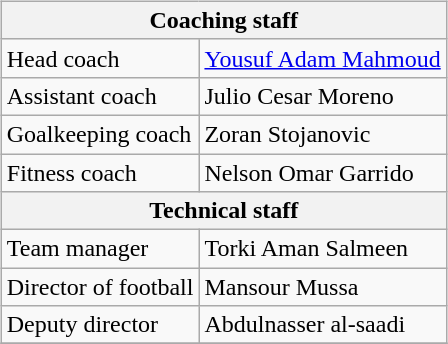<table>
<tr>
<td width="10"> </td>
<td valign="top"><br><table class="wikitable" style="text-align: center">
<tr>
<th colspan="2">Coaching staff</th>
</tr>
<tr>
<td align=left>Head coach</td>
<td align=left> <a href='#'>Yousuf Adam Mahmoud</a></td>
</tr>
<tr>
<td align=left>Assistant coach</td>
<td align=left> Julio Cesar Moreno</td>
</tr>
<tr>
<td align=left>Goalkeeping coach</td>
<td align=left> Zoran Stojanovic</td>
</tr>
<tr>
<td align=left>Fitness coach</td>
<td align=left> Nelson Omar Garrido</td>
</tr>
<tr>
<th colspan="2">Technical staff</th>
</tr>
<tr>
<td align=left>Team manager</td>
<td align=left> Torki Aman Salmeen</td>
</tr>
<tr>
<td align=left>Director of football</td>
<td align=left> Mansour Mussa</td>
</tr>
<tr>
<td align=left>Deputy director</td>
<td align=left> Abdulnasser al-saadi</td>
</tr>
<tr>
</tr>
</table>
</td>
</tr>
</table>
